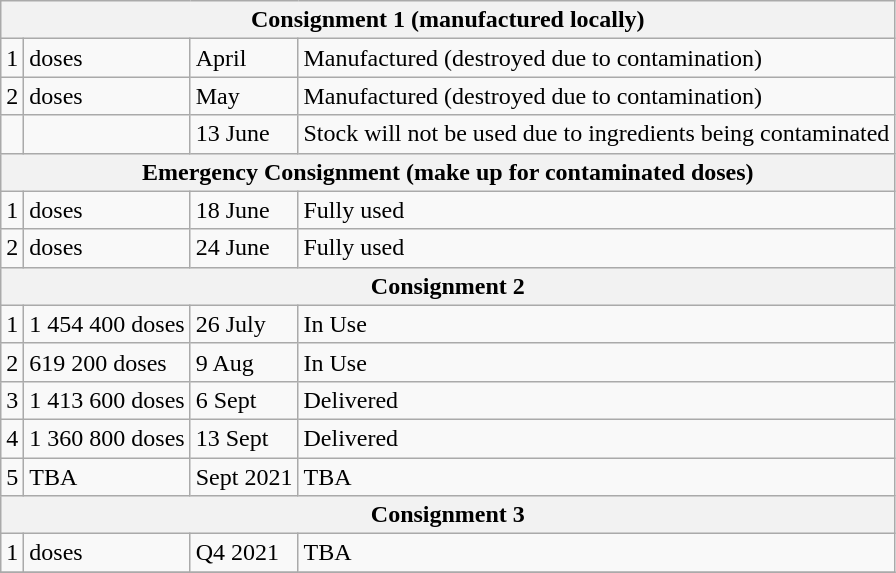<table class="wikitable">
<tr>
<th colspan="4">Consignment 1 (manufactured locally)</th>
</tr>
<tr>
<td>1</td>
<td> doses</td>
<td>April</td>
<td>Manufactured (destroyed due to contamination)</td>
</tr>
<tr>
<td>2</td>
<td> doses</td>
<td>May</td>
<td>Manufactured (destroyed due to contamination)</td>
</tr>
<tr>
<td></td>
<td></td>
<td>13 June</td>
<td>Stock will not be used due to ingredients being contaminated</td>
</tr>
<tr>
<th colspan="4">Emergency Consignment (make up for contaminated doses)</th>
</tr>
<tr>
<td>1</td>
<td> doses</td>
<td>18 June</td>
<td>Fully used</td>
</tr>
<tr>
<td>2</td>
<td> doses</td>
<td>24 June</td>
<td>Fully used</td>
</tr>
<tr>
<th colspan="4">Consignment 2</th>
</tr>
<tr>
<td>1</td>
<td>1 454 400 doses</td>
<td>26 July</td>
<td>In Use </td>
</tr>
<tr>
<td>2</td>
<td>619 200 doses</td>
<td>9 Aug</td>
<td>In Use</td>
</tr>
<tr>
<td>3</td>
<td>1 413 600 doses</td>
<td>6 Sept</td>
<td>Delivered </td>
</tr>
<tr>
<td>4</td>
<td>1 360 800 doses</td>
<td>13 Sept</td>
<td>Delivered </td>
</tr>
<tr>
<td>5</td>
<td>TBA</td>
<td>Sept 2021</td>
<td>TBA</td>
</tr>
<tr>
<th colspan="4">Consignment 3</th>
</tr>
<tr>
<td>1</td>
<td> doses</td>
<td>Q4 2021</td>
<td>TBA</td>
</tr>
<tr>
</tr>
</table>
